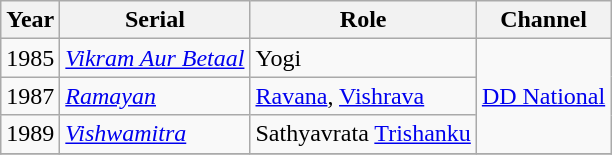<table class="wikitable sortable">
<tr>
<th>Year</th>
<th>Serial</th>
<th>Role</th>
<th>Channel</th>
</tr>
<tr>
<td>1985</td>
<td><em><a href='#'>Vikram Aur Betaal</a></em></td>
<td>Yogi</td>
<td Rowspan="3"><a href='#'>DD National</a></td>
</tr>
<tr>
<td>1987</td>
<td><em><a href='#'>Ramayan</a></em></td>
<td><a href='#'>Ravana</a>, <a href='#'>Vishrava</a></td>
</tr>
<tr>
<td>1989</td>
<td><em><a href='#'>Vishwamitra</a></em></td>
<td>Sathyavrata <a href='#'>Trishanku</a></td>
</tr>
<tr>
</tr>
</table>
